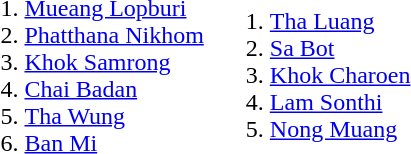<table>
<tr --valign=top>
<td><br><ol><li><a href='#'>Mueang Lopburi</a></li><li><a href='#'>Phatthana Nikhom</a></li><li><a href='#'>Khok Samrong</a></li><li><a href='#'>Chai Badan</a></li><li><a href='#'>Tha Wung</a></li><li><a href='#'>Ban Mi</a></li></ol></td>
<td><br><ol>
<li><a href='#'>Tha Luang</a></li>
<li><a href='#'>Sa Bot</a></li>
<li><a href='#'>Khok Charoen</a></li>
<li><a href='#'>Lam Sonthi</a></li>
<li><a href='#'>Nong Muang</a></li>
</ol></td>
</tr>
</table>
